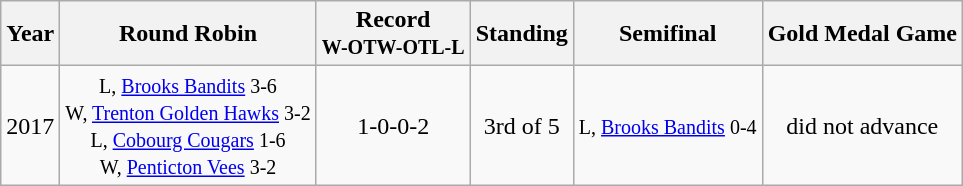<table class="wikitable" style="text-align:center;">
<tr>
<th>Year</th>
<th>Round Robin</th>
<th>Record<br><small>W-OTW-OTL-L</small></th>
<th>Standing</th>
<th>Semifinal</th>
<th>Gold Medal Game</th>
</tr>
<tr>
<td>2017</td>
<td><small>L, <a href='#'>Brooks Bandits</a> 3-6<br>W, <a href='#'>Trenton Golden Hawks</a> 3-2<br>L, <a href='#'>Cobourg Cougars</a> 1-6<br>W, <a href='#'>Penticton Vees</a> 3-2</small></td>
<td>1-0-0-2</td>
<td>3rd of 5</td>
<td><small>L, <a href='#'>Brooks Bandits</a> 0-4</small></td>
<td>did not advance</td>
</tr>
</table>
